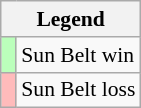<table class="wikitable" style="font-size:90%">
<tr>
<th colspan="2">Legend</th>
</tr>
<tr>
<td style="background:#bfb;"> </td>
<td>Sun Belt win</td>
</tr>
<tr>
<td style="background:#fbb;"> </td>
<td>Sun Belt loss</td>
</tr>
</table>
